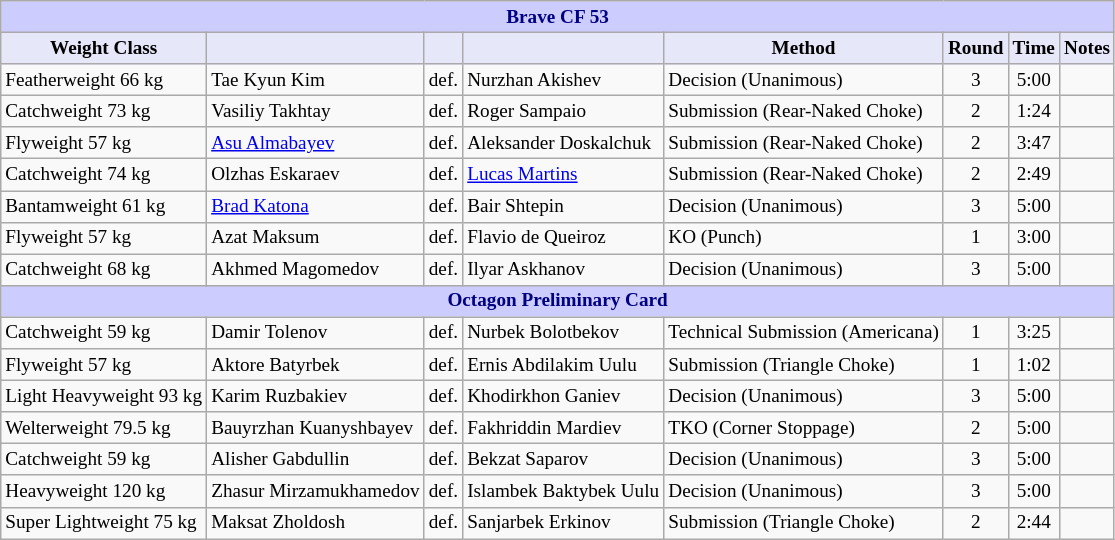<table class="wikitable" style="font-size: 80%;">
<tr>
<th colspan="8" style="background-color: #ccf; color: #000080; text-align: center;">Brave CF 53</th>
</tr>
<tr>
<th colspan="1" style="background-color: #E6E8FA; color: #000000; text-align: center;">Weight Class</th>
<th colspan="1" style="background-color: #E6E8FA; color: #000000; text-align: center;"></th>
<th colspan="1" style="background-color: #E6E8FA; color: #000000; text-align: center;"></th>
<th colspan="1" style="background-color: #E6E8FA; color: #000000; text-align: center;"></th>
<th colspan="1" style="background-color: #E6E8FA; color: #000000; text-align: center;">Method</th>
<th colspan="1" style="background-color: #E6E8FA; color: #000000; text-align: center;">Round</th>
<th colspan="1" style="background-color: #E6E8FA; color: #000000; text-align: center;">Time</th>
<th colspan="1" style="background-color: #E6E8FA; color: #000000; text-align: center;">Notes</th>
</tr>
<tr>
<td>Featherweight 66 kg</td>
<td> Tae Kyun Kim</td>
<td align=center>def.</td>
<td> Nurzhan Akishev</td>
<td>Decision (Unanimous)</td>
<td align=center>3</td>
<td align=center>5:00</td>
<td></td>
</tr>
<tr>
<td>Catchweight 73 kg</td>
<td> Vasiliy Takhtay</td>
<td align=center>def.</td>
<td> Roger Sampaio</td>
<td>Submission (Rear-Naked Choke)</td>
<td align=center>2</td>
<td align=center>1:24</td>
<td></td>
</tr>
<tr>
<td>Flyweight 57 kg</td>
<td> <a href='#'>Asu Almabayev</a></td>
<td align=center>def.</td>
<td> Aleksander Doskalchuk</td>
<td>Submission (Rear-Naked Choke)</td>
<td align=center>2</td>
<td align=center>3:47</td>
<td></td>
</tr>
<tr>
<td>Catchweight 74 kg</td>
<td> Olzhas Eskaraev</td>
<td align=center>def.</td>
<td> <a href='#'>Lucas Martins</a></td>
<td>Submission (Rear-Naked Choke)</td>
<td align=center>2</td>
<td align=center>2:49</td>
<td></td>
</tr>
<tr>
<td>Bantamweight 61 kg</td>
<td> <a href='#'>Brad Katona</a></td>
<td align=center>def.</td>
<td> Bair Shtepin</td>
<td>Decision (Unanimous)</td>
<td align=center>3</td>
<td align=center>5:00</td>
<td></td>
</tr>
<tr>
<td>Flyweight 57 kg</td>
<td> Azat Maksum</td>
<td align=center>def.</td>
<td> Flavio de Queiroz</td>
<td>KO (Punch)</td>
<td align=center>1</td>
<td align=center>3:00</td>
<td></td>
</tr>
<tr>
<td>Catchweight 68 kg</td>
<td> Akhmed Magomedov</td>
<td align=center>def.</td>
<td> Ilyar Askhanov</td>
<td>Decision (Unanimous)</td>
<td align=center>3</td>
<td align=center>5:00</td>
<td></td>
</tr>
<tr>
<th colspan="8" style="background-color: #ccf; color: #000080; text-align: center;">Octagon Preliminary Card</th>
</tr>
<tr>
<td>Catchweight 59 kg</td>
<td> Damir Tolenov</td>
<td align=center>def.</td>
<td> Nurbek Bolotbekov</td>
<td>Technical Submission (Americana)</td>
<td align=center>1</td>
<td align=center>3:25</td>
<td></td>
</tr>
<tr>
<td>Flyweight 57 kg</td>
<td> Aktore Batyrbek</td>
<td align=center>def.</td>
<td> Ernis Abdilakim Uulu</td>
<td>Submission (Triangle Choke)</td>
<td align=center>1</td>
<td align=center>1:02</td>
<td></td>
</tr>
<tr>
<td>Light Heavyweight 93 kg</td>
<td> Karim Ruzbakiev</td>
<td align=center>def.</td>
<td> Khodirkhon Ganiev</td>
<td>Decision (Unanimous)</td>
<td align=center>3</td>
<td align=center>5:00</td>
<td></td>
</tr>
<tr>
<td>Welterweight 79.5 kg</td>
<td> Bauyrzhan Kuanyshbayev</td>
<td align=center>def.</td>
<td> Fakhriddin Mardiev</td>
<td>TKO (Corner Stoppage)</td>
<td align=center>2</td>
<td align=center>5:00</td>
<td></td>
</tr>
<tr>
<td>Catchweight 59 kg</td>
<td> Alisher Gabdullin</td>
<td align=center>def.</td>
<td> Bekzat Saparov</td>
<td>Decision (Unanimous)</td>
<td align=center>3</td>
<td align=center>5:00</td>
<td></td>
</tr>
<tr>
<td>Heavyweight 120 kg</td>
<td> Zhasur Mirzamukhamedov</td>
<td align=center>def.</td>
<td> Islambek Baktybek Uulu</td>
<td>Decision (Unanimous)</td>
<td align=center>3</td>
<td align=center>5:00</td>
<td></td>
</tr>
<tr>
<td>Super Lightweight 75 kg</td>
<td> Maksat Zholdosh</td>
<td align=center>def.</td>
<td> Sanjarbek Erkinov</td>
<td>Submission (Triangle Choke)</td>
<td align=center>2</td>
<td align=center>2:44</td>
<td></td>
</tr>
</table>
